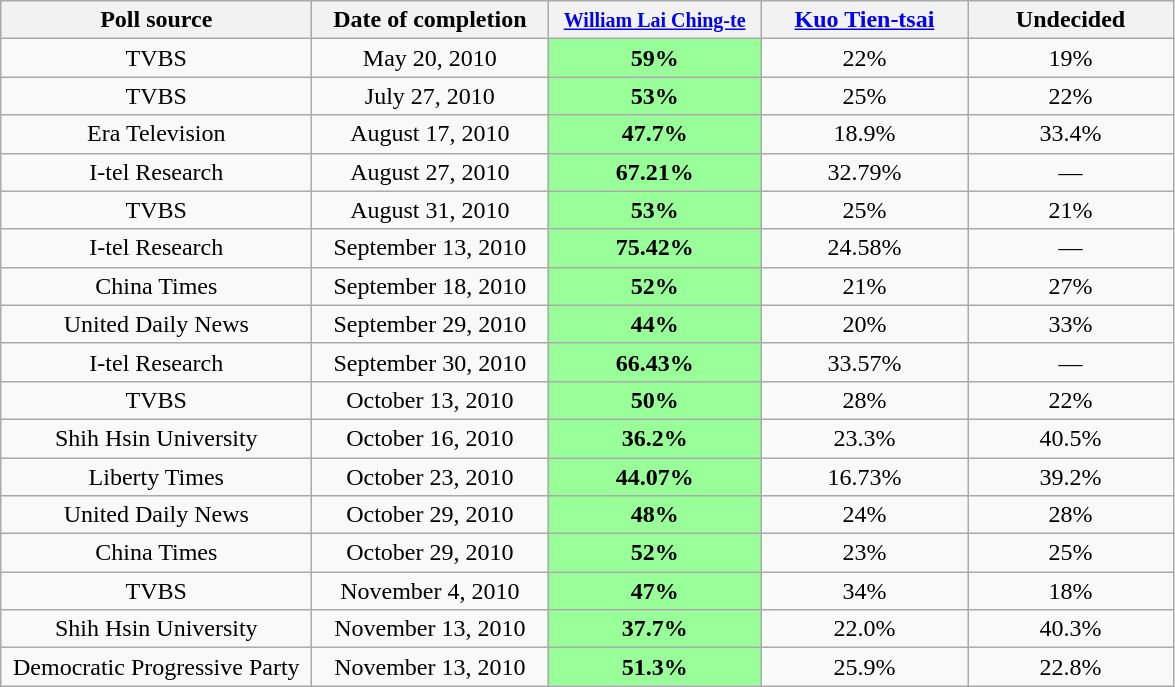<table class="wikitable collapsible" style="text-align:center">
<tr style="background-color:# E9E9E9">
<th style="width:200px;">Poll source</th>
<th style="width:150px;">Date of completion</th>
<th style="width:135px;"><small><a href='#'>William Lai Ching-te</a></small></th>
<th style="width:130px;"><a href='#'>Kuo Tien-tsai</a></th>
<th style="width:130px;">Undecided</th>
</tr>
<tr>
<td>TVBS</td>
<td>May 20, 2010</td>
<td style="background-color:#99FF99"><strong>59%</strong></td>
<td>22%</td>
<td>19%</td>
</tr>
<tr>
<td>TVBS</td>
<td>July 27, 2010</td>
<td style="background-color:#99FF99"><strong>53%</strong></td>
<td>25%</td>
<td>22%</td>
</tr>
<tr>
<td>Era Television</td>
<td>August 17, 2010</td>
<td style="background-color:#99FF99"><strong>47.7%</strong></td>
<td>18.9%</td>
<td>33.4%</td>
</tr>
<tr>
<td>I-tel Research</td>
<td>August 27, 2010</td>
<td style="background-color:#99FF99"><strong>67.21%</strong></td>
<td>32.79%</td>
<td>—</td>
</tr>
<tr>
<td>TVBS</td>
<td>August 31, 2010</td>
<td style="background-color:#99FF99"><strong>53%</strong></td>
<td>25%</td>
<td>21%</td>
</tr>
<tr>
<td>I-tel Research</td>
<td>September 13, 2010</td>
<td style="background-color:#99FF99"><strong>75.42%</strong></td>
<td>24.58%</td>
<td>—</td>
</tr>
<tr>
<td>China Times</td>
<td>September 18, 2010</td>
<td style="background-color:#99FF99"><strong>52%</strong></td>
<td>21%</td>
<td>27%</td>
</tr>
<tr>
<td>United Daily News</td>
<td>September 29, 2010</td>
<td style="background-color:#99FF99"><strong>44%</strong></td>
<td>20%</td>
<td>33%</td>
</tr>
<tr>
<td>I-tel Research</td>
<td>September 30, 2010</td>
<td style="background-color:#99FF99"><strong>66.43%</strong></td>
<td>33.57%</td>
<td>—</td>
</tr>
<tr>
<td>TVBS</td>
<td>October 13, 2010</td>
<td style="background-color:#99FF99"><strong>50%</strong></td>
<td>28%</td>
<td>22%</td>
</tr>
<tr>
<td>Shih Hsin University</td>
<td>October 16, 2010</td>
<td style="background-color:#99FF99"><strong>36.2%</strong></td>
<td>23.3%</td>
<td>40.5%</td>
</tr>
<tr>
<td>Liberty Times</td>
<td>October 23, 2010</td>
<td style="background-color:#99FF99"><strong>44.07%</strong></td>
<td>16.73%</td>
<td>39.2%</td>
</tr>
<tr>
<td>United Daily News</td>
<td>October 29, 2010</td>
<td style="background-color:#99FF99"><strong>48%</strong></td>
<td>24%</td>
<td>28%</td>
</tr>
<tr>
<td>China Times</td>
<td>October 29, 2010</td>
<td style="background-color:#99FF99"><strong>52%</strong></td>
<td>23%</td>
<td>25%</td>
</tr>
<tr>
<td>TVBS</td>
<td>November 4, 2010</td>
<td style="background-color:#99FF99"><strong>47%</strong></td>
<td>34%</td>
<td>18%</td>
</tr>
<tr>
<td>Shih Hsin University</td>
<td>November 13, 2010</td>
<td style="background-color:#99FF99"><strong>37.7%</strong></td>
<td>22.0%</td>
<td>40.3%</td>
</tr>
<tr>
<td>Democratic Progressive Party</td>
<td>November 13, 2010</td>
<td style="background-color:#99FF99"><strong>51.3%</strong></td>
<td>25.9%</td>
<td>22.8%</td>
</tr>
</table>
